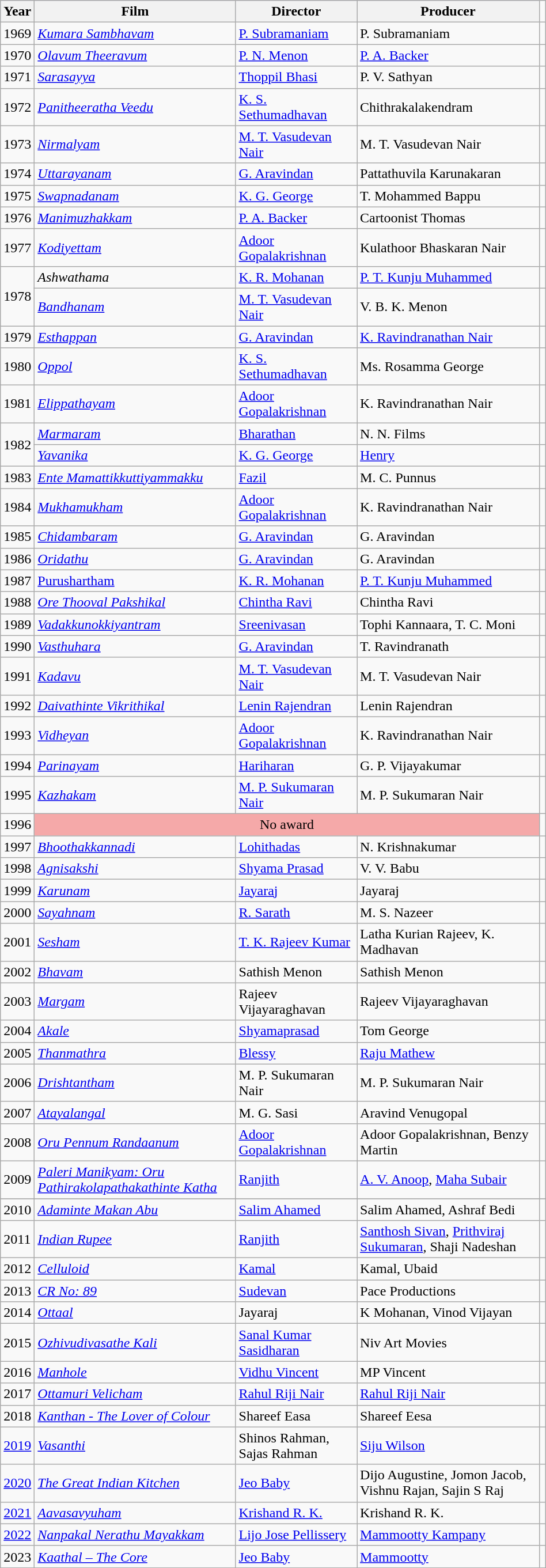<table class="wikitable sortable" style="width:50%;">
<tr style="background:#d1e4fd;">
<th>Year</th>
<th>Film</th>
<th>Director</th>
<th>Producer</th>
</tr>
<tr>
<td>1969</td>
<td><em><a href='#'>Kumara Sambhavam</a></em></td>
<td><a href='#'>P. Subramaniam</a></td>
<td>P. Subramaniam</td>
<td></td>
</tr>
<tr>
<td>1970</td>
<td><em><a href='#'>Olavum Theeravum</a></em></td>
<td><a href='#'>P. N. Menon</a></td>
<td><a href='#'>P. A. Backer</a></td>
<td></td>
</tr>
<tr>
<td>1971</td>
<td><em><a href='#'>Sarasayya</a></em></td>
<td><a href='#'>Thoppil Bhasi</a></td>
<td>P. V. Sathyan</td>
<td></td>
</tr>
<tr>
<td>1972</td>
<td><em><a href='#'>Panitheeratha Veedu</a></em></td>
<td><a href='#'>K. S. Sethumadhavan</a></td>
<td>Chithrakalakendram</td>
<td></td>
</tr>
<tr>
<td>1973</td>
<td><em><a href='#'>Nirmalyam</a></em></td>
<td><a href='#'>M. T. Vasudevan Nair</a></td>
<td>M. T. Vasudevan Nair</td>
<td></td>
</tr>
<tr>
<td>1974</td>
<td><em><a href='#'>Uttarayanam</a></em></td>
<td><a href='#'>G. Aravindan</a></td>
<td>Pattathuvila Karunakaran</td>
<td></td>
</tr>
<tr>
<td>1975</td>
<td><em><a href='#'>Swapnadanam</a></em></td>
<td><a href='#'>K. G. George</a></td>
<td>T. Mohammed Bappu</td>
<td></td>
</tr>
<tr>
<td>1976</td>
<td><em><a href='#'>Manimuzhakkam</a></em></td>
<td><a href='#'>P. A. Backer</a></td>
<td>Cartoonist Thomas</td>
<td></td>
</tr>
<tr>
<td>1977</td>
<td><em><a href='#'>Kodiyettam</a></em></td>
<td><a href='#'>Adoor Gopalakrishnan</a></td>
<td>Kulathoor Bhaskaran Nair</td>
<td></td>
</tr>
<tr>
<td rowspan=2>1978</td>
<td><em>Ashwathama</em></td>
<td><a href='#'>K. R. Mohanan</a></td>
<td><a href='#'>P. T. Kunju Muhammed</a></td>
<td></td>
</tr>
<tr>
<td><em><a href='#'>Bandhanam</a></em></td>
<td><a href='#'>M. T. Vasudevan Nair</a></td>
<td>V. B. K. Menon</td>
<td></td>
</tr>
<tr>
<td>1979</td>
<td><em><a href='#'>Esthappan</a></em></td>
<td><a href='#'>G. Aravindan</a></td>
<td><a href='#'>K. Ravindranathan Nair</a></td>
<td></td>
</tr>
<tr>
<td>1980</td>
<td><em><a href='#'>Oppol</a></em></td>
<td><a href='#'>K. S. Sethumadhavan</a></td>
<td>Ms. Rosamma George</td>
<td></td>
</tr>
<tr>
<td>1981</td>
<td><em><a href='#'>Elippathayam</a></em></td>
<td><a href='#'>Adoor Gopalakrishnan</a></td>
<td>K. Ravindranathan Nair</td>
<td></td>
</tr>
<tr>
<td rowspan=2>1982</td>
<td><em><a href='#'>Marmaram</a></em></td>
<td><a href='#'>Bharathan</a></td>
<td>N. N. Films</td>
<td></td>
</tr>
<tr>
<td><em><a href='#'>Yavanika</a></em></td>
<td><a href='#'>K. G. George</a></td>
<td><a href='#'>Henry</a></td>
<td></td>
</tr>
<tr>
<td>1983</td>
<td><em><a href='#'>Ente Mamattikkuttiyammakku</a></em></td>
<td><a href='#'>Fazil</a></td>
<td>M. C. Punnus</td>
<td></td>
</tr>
<tr>
<td>1984</td>
<td><em><a href='#'>Mukhamukham</a></em></td>
<td><a href='#'>Adoor Gopalakrishnan</a></td>
<td>K. Ravindranathan Nair</td>
<td></td>
</tr>
<tr>
<td>1985</td>
<td><em><a href='#'>Chidambaram</a></em></td>
<td><a href='#'>G. Aravindan</a></td>
<td>G. Aravindan</td>
<td></td>
</tr>
<tr>
<td>1986</td>
<td><em><a href='#'>Oridathu</a></em></td>
<td><a href='#'>G. Aravindan</a></td>
<td>G. Aravindan</td>
<td></td>
</tr>
<tr>
<td>1987</td>
<td><a href='#'>Purushartham</a></td>
<td><a href='#'>K. R. Mohanan</a></td>
<td><a href='#'>P. T. Kunju Muhammed</a></td>
<td></td>
</tr>
<tr>
<td>1988</td>
<td><em><a href='#'>Ore Thooval Pakshikal</a></em></td>
<td><a href='#'>Chintha Ravi</a></td>
<td>Chintha Ravi</td>
<td></td>
</tr>
<tr>
<td>1989</td>
<td><em><a href='#'>Vadakkunokkiyantram</a></em></td>
<td><a href='#'>Sreenivasan</a></td>
<td>Tophi Kannaara, T. C. Moni</td>
<td></td>
</tr>
<tr>
<td>1990</td>
<td><em><a href='#'>Vasthuhara</a></em></td>
<td><a href='#'>G. Aravindan</a></td>
<td>T. Ravindranath</td>
<td></td>
</tr>
<tr>
<td>1991</td>
<td><em><a href='#'>Kadavu</a></em></td>
<td><a href='#'>M. T. Vasudevan Nair</a></td>
<td>M. T. Vasudevan Nair</td>
<td></td>
</tr>
<tr>
<td>1992</td>
<td><em><a href='#'>Daivathinte Vikrithikal</a></em></td>
<td><a href='#'>Lenin Rajendran</a></td>
<td>Lenin Rajendran</td>
<td></td>
</tr>
<tr>
<td>1993</td>
<td><em><a href='#'>Vidheyan</a></em></td>
<td><a href='#'>Adoor Gopalakrishnan</a></td>
<td>K. Ravindranathan Nair</td>
<td></td>
</tr>
<tr>
<td>1994</td>
<td><em><a href='#'>Parinayam</a></em></td>
<td><a href='#'>Hariharan</a></td>
<td>G. P. Vijayakumar</td>
<td></td>
</tr>
<tr>
<td>1995</td>
<td><em><a href='#'>Kazhakam</a></em></td>
<td><a href='#'>M. P. Sukumaran Nair</a></td>
<td>M. P. Sukumaran Nair</td>
<td></td>
</tr>
<tr>
<td>1996</td>
<td bgcolor="#F5A9A9" align="center" colspan="3">No award</td>
<td></td>
</tr>
<tr>
<td>1997</td>
<td><em><a href='#'>Bhoothakkannadi</a></em></td>
<td><a href='#'>Lohithadas</a></td>
<td>N. Krishnakumar</td>
<td></td>
</tr>
<tr>
<td>1998</td>
<td><em><a href='#'>Agnisakshi</a></em></td>
<td><a href='#'>Shyama Prasad</a></td>
<td>V. V. Babu</td>
<td></td>
</tr>
<tr>
<td>1999</td>
<td><em><a href='#'>Karunam</a></em></td>
<td><a href='#'>Jayaraj</a></td>
<td>Jayaraj</td>
<td></td>
</tr>
<tr>
<td>2000</td>
<td><em><a href='#'>Sayahnam</a></em></td>
<td><a href='#'>R. Sarath</a></td>
<td>M. S. Nazeer</td>
<td></td>
</tr>
<tr>
<td>2001</td>
<td><em><a href='#'>Sesham</a></em></td>
<td><a href='#'>T. K. Rajeev Kumar</a></td>
<td>Latha Kurian Rajeev, K. Madhavan</td>
<td></td>
</tr>
<tr>
<td>2002</td>
<td><em><a href='#'>Bhavam</a></em></td>
<td>Sathish Menon</td>
<td>Sathish Menon</td>
<td></td>
</tr>
<tr>
<td>2003</td>
<td><em><a href='#'>Margam</a></em></td>
<td>Rajeev Vijayaraghavan</td>
<td>Rajeev Vijayaraghavan</td>
<td></td>
</tr>
<tr>
<td>2004</td>
<td><em><a href='#'>Akale</a></em></td>
<td><a href='#'>Shyamaprasad</a></td>
<td>Tom George</td>
<td></td>
</tr>
<tr>
<td>2005</td>
<td><em><a href='#'>Thanmathra</a></em></td>
<td><a href='#'>Blessy</a></td>
<td><a href='#'>Raju Mathew</a></td>
<td></td>
</tr>
<tr>
<td>2006</td>
<td><em><a href='#'>Drishtantham</a></em></td>
<td>M. P. Sukumaran Nair</td>
<td>M. P. Sukumaran Nair</td>
<td></td>
</tr>
<tr>
<td>2007</td>
<td><em><a href='#'>Atayalangal</a></em></td>
<td>M. G. Sasi</td>
<td>Aravind Venugopal</td>
<td></td>
</tr>
<tr>
<td>2008</td>
<td><em><a href='#'>Oru Pennum Randaanum</a></em></td>
<td><a href='#'>Adoor Gopalakrishnan</a></td>
<td>Adoor Gopalakrishnan, Benzy Martin</td>
<td></td>
</tr>
<tr>
<td>2009</td>
<td><em><a href='#'>Paleri Manikyam: Oru Pathirakolapathakathinte Katha</a></em></td>
<td><a href='#'>Ranjith</a></td>
<td><a href='#'>A. V. Anoop</a>, <a href='#'>Maha Subair</a></td>
<td></td>
</tr>
<tr>
</tr>
<tr>
<td>2010</td>
<td><em><a href='#'>Adaminte Makan Abu</a></em></td>
<td><a href='#'>Salim Ahamed</a></td>
<td>Salim Ahamed, Ashraf Bedi</td>
<td></td>
</tr>
<tr>
<td>2011</td>
<td><em><a href='#'>Indian Rupee</a></em></td>
<td><a href='#'>Ranjith</a></td>
<td><a href='#'>Santhosh Sivan</a>, <a href='#'>Prithviraj Sukumaran</a>, Shaji Nadeshan</td>
<td></td>
</tr>
<tr>
<td>2012</td>
<td><em><a href='#'>Celluloid</a></em></td>
<td><a href='#'>Kamal</a></td>
<td>Kamal, Ubaid</td>
<td></td>
</tr>
<tr>
<td>2013</td>
<td><em><a href='#'>CR No: 89</a></em></td>
<td><a href='#'>Sudevan</a></td>
<td>Pace Productions</td>
<td></td>
</tr>
<tr>
<td>2014</td>
<td><em><a href='#'>Ottaal</a></em></td>
<td>Jayaraj</td>
<td>K Mohanan, Vinod Vijayan</td>
<td></td>
</tr>
<tr>
<td>2015</td>
<td><em><a href='#'>Ozhivudivasathe Kali</a></em></td>
<td><a href='#'>Sanal Kumar Sasidharan</a></td>
<td>Niv Art Movies</td>
<td></td>
</tr>
<tr>
<td>2016</td>
<td><em><a href='#'>Manhole</a></em></td>
<td><a href='#'>Vidhu Vincent</a></td>
<td>MP Vincent</td>
<td></td>
</tr>
<tr>
<td>2017</td>
<td><em><a href='#'>Ottamuri Velicham</a></em></td>
<td><a href='#'>Rahul Riji Nair</a></td>
<td><a href='#'>Rahul Riji Nair</a></td>
<td></td>
</tr>
<tr>
<td>2018</td>
<td><em><a href='#'>Kanthan - The Lover of Colour</a></em></td>
<td>Shareef Easa</td>
<td>Shareef Eesa</td>
<td></td>
</tr>
<tr>
<td><a href='#'>2019</a></td>
<td><em><a href='#'>Vasanthi</a></em></td>
<td>Shinos Rahman, Sajas Rahman</td>
<td><a href='#'>Siju Wilson</a></td>
<td></td>
</tr>
<tr>
<td><a href='#'>2020</a></td>
<td><em><a href='#'>The Great Indian Kitchen</a></em></td>
<td><a href='#'>Jeo Baby</a></td>
<td>Dijo Augustine, Jomon Jacob, Vishnu Rajan, Sajin S Raj</td>
<td></td>
</tr>
<tr>
<td><a href='#'>2021</a></td>
<td><em><a href='#'>Aavasavyuham</a></em></td>
<td><a href='#'>Krishand R. K.</a></td>
<td>Krishand R. K.</td>
</tr>
<tr>
<td><a href='#'>2022</a></td>
<td><em><a href='#'>Nanpakal Nerathu Mayakkam</a></em></td>
<td><a href='#'>Lijo Jose Pellissery</a></td>
<td><a href='#'>Mammootty Kampany</a></td>
<td></td>
</tr>
<tr>
<td>2023</td>
<td><em><a href='#'>Kaathal – The Core</a></em></td>
<td><a href='#'>Jeo Baby</a></td>
<td><a href='#'>Mammootty</a></td>
<td></td>
</tr>
</table>
